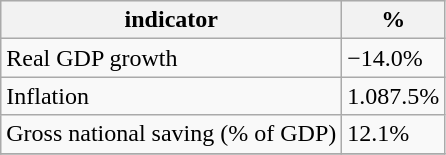<table class="sortable wikitable">
<tr bgcolor=#efefef>
<th>indicator</th>
<th>%</th>
</tr>
<tr>
<td align="left">Real GDP growth</td>
<td>−14.0%</td>
</tr>
<tr>
<td align="left">Inflation</td>
<td>1.087.5%</td>
</tr>
<tr>
<td align="left">Gross national saving (% of GDP)</td>
<td>12.1%</td>
</tr>
<tr>
</tr>
</table>
